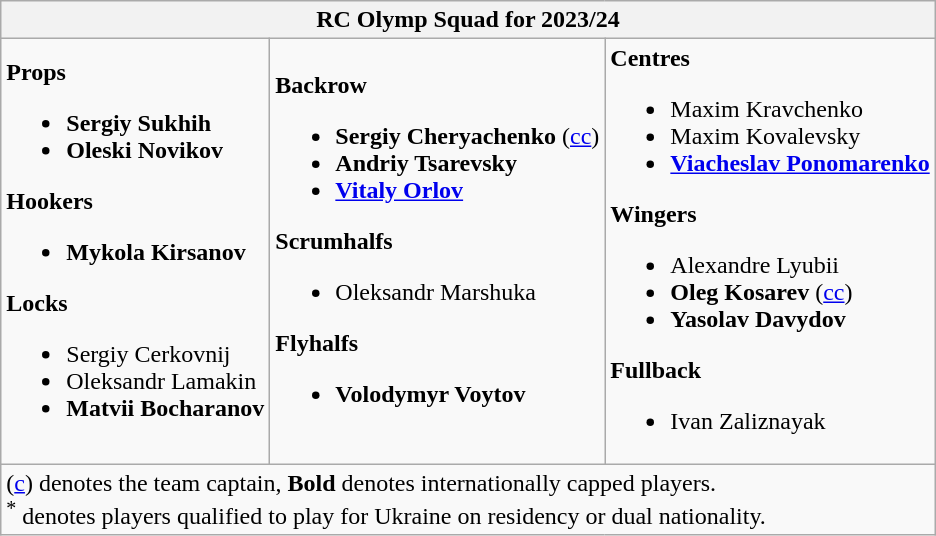<table class="wikitable">
<tr>
<th colspan="3">RC Olymp Squad for  2023/24</th>
</tr>
<tr>
<td><strong>Props</strong><br><ul><li> <strong>Sergiy Sukhih</strong></li><li> <strong>Oleski Novikov</strong></li></ul><strong>Hookers</strong><ul><li> <strong>Mykola Kirsanov</strong></li></ul><strong>Locks</strong><ul><li> Sergiy Cerkovnij</li><li> Oleksandr Lamakin</li><li> <strong>Matvii Bocharanov</strong></li></ul></td>
<td><strong>Backrow</strong><br><ul><li> <strong>Sergiy Cheryachenko</strong>  (<a href='#'>cc</a>)</li><li> <strong>Andriy Tsarevsky</strong></li><li> <a href='#'><strong>Vitaly Orlov</strong></a></li></ul><strong>Scrumhalfs</strong><ul><li> Oleksandr Marshuka</li></ul><strong>Flyhalfs</strong><ul><li> <strong>Volodymyr Voytov</strong></li></ul></td>
<td><strong>Centres</strong><br><ul><li> Maxim Kravchenko</li><li> Maxim Kovalevsky</li><li> <strong><a href='#'>Viacheslav Ponomarenko</a></strong></li></ul><strong>Wingers</strong><ul><li> Alexandre Lyubii</li><li> <strong>Oleg Kosarev</strong> (<a href='#'>cc</a>)</li><li> <strong>Yasolav Davydov</strong></li></ul><strong>Fullback</strong><ul><li> Ivan Zaliznayak</li></ul></td>
</tr>
<tr>
<td colspan="3">(<a href='#'>c</a>) denotes the team captain, <strong>Bold</strong> denotes internationally capped players.<br><sup>*</sup> denotes players qualified to play for Ukraine on residency or dual nationality.</td>
</tr>
</table>
